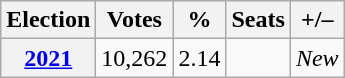<table class="wikitable" style="text-align: right;">
<tr>
<th>Election</th>
<th>Votes</th>
<th>%</th>
<th>Seats</th>
<th>+/–</th>
</tr>
<tr>
<th><a href='#'>2021</a></th>
<td>10,262</td>
<td>2.14</td>
<td></td>
<td><em>New</em></td>
</tr>
</table>
